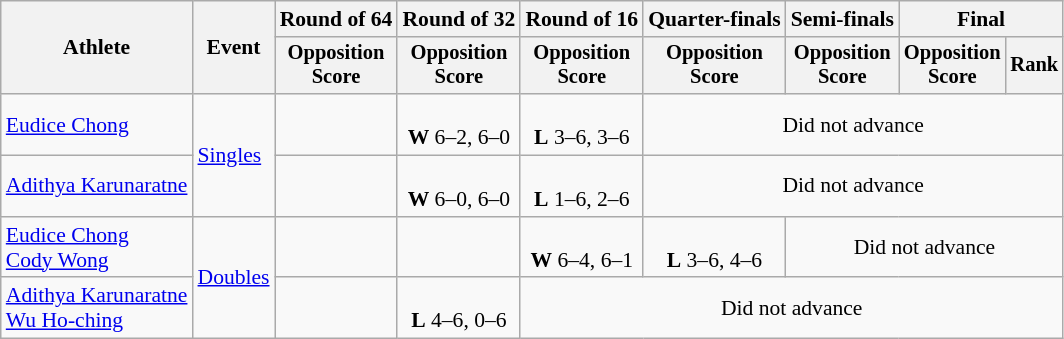<table class=wikitable style="font-size:90%; text-align:center;">
<tr>
<th rowspan="2">Athlete</th>
<th rowspan="2">Event</th>
<th>Round of 64</th>
<th>Round of 32</th>
<th>Round of 16</th>
<th>Quarter-finals</th>
<th>Semi-finals</th>
<th colspan=2>Final</th>
</tr>
<tr style="font-size:95%">
<th>Opposition<br>Score</th>
<th>Opposition<br>Score</th>
<th>Opposition<br>Score</th>
<th>Opposition<br>Score</th>
<th>Opposition<br>Score</th>
<th>Opposition<br>Score</th>
<th>Rank</th>
</tr>
<tr>
<td align=left><a href='#'>Eudice Chong</a></td>
<td align=left rowspan=2><a href='#'>Singles</a></td>
<td></td>
<td><br><strong>W</strong> 6–2, 6–0</td>
<td><br><strong>L</strong> 3–6, 3–6</td>
<td colspan=4>Did not advance</td>
</tr>
<tr>
<td align=left><a href='#'>Adithya Karunaratne</a></td>
<td></td>
<td><br><strong>W</strong> 6–0, 6–0</td>
<td><br><strong>L</strong> 1–6, 2–6</td>
<td colspan=4>Did not advance</td>
</tr>
<tr>
<td align=left><a href='#'>Eudice Chong</a><br><a href='#'>Cody Wong</a></td>
<td align=left rowspan=2><a href='#'>Doubles</a></td>
<td></td>
<td></td>
<td><br><strong>W</strong> 6–4, 6–1</td>
<td><br><strong>L</strong> 3–6, 4–6</td>
<td colspan=3>Did not advance</td>
</tr>
<tr>
<td align=left><a href='#'>Adithya Karunaratne</a><br><a href='#'>Wu Ho-ching</a></td>
<td></td>
<td><br><strong>L</strong> 4–6, 0–6</td>
<td colspan=5>Did not advance</td>
</tr>
</table>
